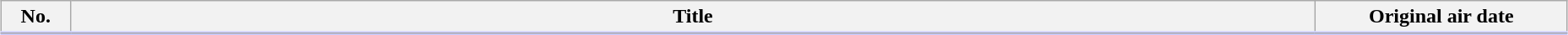<table class="wikitable" style="width:98%; margin:auto; background:#FFF;">
<tr style="border-bottom: 3px solid #CCF;">
<th style="width:3em;">No.</th>
<th>Title</th>
<th style="width:12em;">Original air date</th>
</tr>
<tr>
</tr>
</table>
